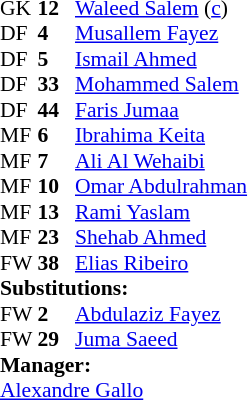<table style="font-size: 90%" cellspacing="0" cellpadding="0">
<tr>
<td colspan="4"></td>
</tr>
<tr>
<th width=25></th>
<th width=25></th>
</tr>
<tr>
<td>GK</td>
<td><strong>12</strong></td>
<td> <a href='#'>Waleed Salem</a> (<a href='#'>c</a>)</td>
</tr>
<tr>
<td>DF</td>
<td><strong>4</strong></td>
<td> <a href='#'>Musallem Fayez</a></td>
</tr>
<tr>
<td>DF</td>
<td><strong>5</strong></td>
<td> <a href='#'>Ismail Ahmed</a></td>
</tr>
<tr>
<td>DF</td>
<td><strong>33</strong></td>
<td> <a href='#'>Mohammed Salem</a></td>
<td></td>
</tr>
<tr>
<td>DF</td>
<td><strong>44</strong></td>
<td> <a href='#'>Faris Jumaa</a></td>
</tr>
<tr>
<td>MF</td>
<td><strong>6</strong></td>
<td> <a href='#'>Ibrahima Keita</a></td>
</tr>
<tr>
<td>MF</td>
<td><strong>7</strong></td>
<td> <a href='#'>Ali Al Wehaibi</a></td>
</tr>
<tr>
<td>MF</td>
<td><strong>10</strong></td>
<td> <a href='#'>Omar Abdulrahman</a></td>
</tr>
<tr>
<td>MF</td>
<td><strong>13</strong></td>
<td> <a href='#'>Rami Yaslam</a></td>
</tr>
<tr>
<td>MF</td>
<td><strong>23</strong></td>
<td> <a href='#'>Shehab Ahmed</a></td>
<td></td>
</tr>
<tr>
<td>FW</td>
<td><strong>38</strong></td>
<td> <a href='#'>Elias Ribeiro</a>  </td>
</tr>
<tr>
<td colspan=3><strong>Substitutions:</strong></td>
</tr>
<tr>
<td>FW</td>
<td><strong>2</strong></td>
<td> <a href='#'>Abdulaziz Fayez</a></td>
<td></td>
<td></td>
</tr>
<tr>
<td>FW</td>
<td><strong>29</strong></td>
<td> <a href='#'>Juma Saeed</a></td>
<td></td>
<td></td>
</tr>
<tr>
<td colspan=3><strong>Manager:</strong></td>
</tr>
<tr>
<td colspan=4> <a href='#'>Alexandre Gallo</a></td>
</tr>
</table>
